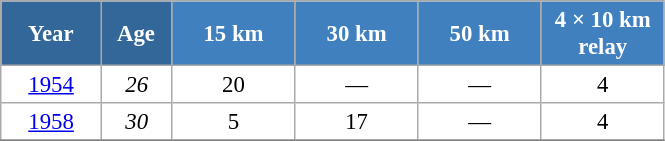<table class="wikitable" style="font-size:95%; text-align:center; border:grey solid 1px; border-collapse:collapse; background:#ffffff;">
<tr>
<th style="background-color:#369; color:white; width:60px;"> Year </th>
<th style="background-color:#369; color:white; width:40px;"> Age </th>
<th style="background-color:#4180be; color:white; width:75px;"> 15 km </th>
<th style="background-color:#4180be; color:white; width:75px;"> 30 km </th>
<th style="background-color:#4180be; color:white; width:75px;"> 50 km </th>
<th style="background-color:#4180be; color:white; width:75px;"> 4 × 10 km <br> relay </th>
</tr>
<tr>
<td><a href='#'>1954</a></td>
<td><em>26</em></td>
<td>20</td>
<td>—</td>
<td>—</td>
<td>4</td>
</tr>
<tr>
<td><a href='#'>1958</a></td>
<td><em>30</em></td>
<td>5</td>
<td>17</td>
<td>—</td>
<td>4</td>
</tr>
<tr>
</tr>
</table>
